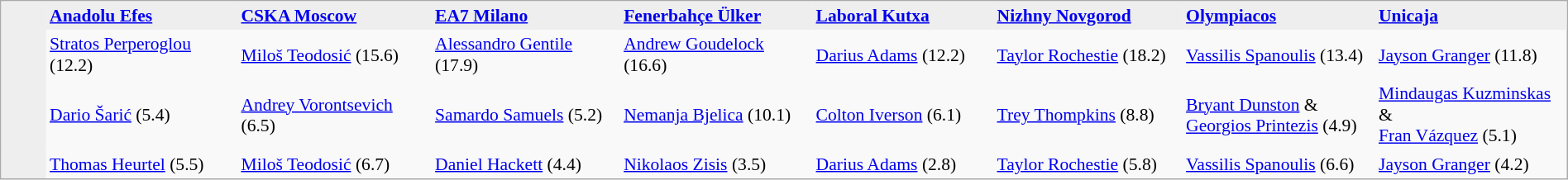<table cellspacing="0" cellpadding="3" style="background-color: #f9f9f9; font-size: 90%; text-align: right; border:1px solid #aaa;">
<tr>
<th width=50 bgcolor=#eee></th>
<th bgcolor=#eee align=left width=200> <a href='#'>Anadolu Efes</a></th>
<th bgcolor=#eee align=left width=200> <a href='#'>CSKA Moscow</a></th>
<th bgcolor=#eee align=left width=200> <a href='#'>EA7 Milano</a></th>
<th bgcolor=#eee align=left width=200> <a href='#'>Fenerbahçe Ülker</a></th>
<th bgcolor=#eee align=left width=200> <a href='#'>Laboral Kutxa</a></th>
<th bgcolor=#eee align=left width=200> <a href='#'>Nizhny Novgorod</a></th>
<th bgcolor=#eee align=left width=200> <a href='#'>Olympiacos</a></th>
<th bgcolor=#eee align=left width=200> <a href='#'>Unicaja</a></th>
</tr>
<tr style=>
<td bgcolor=#eee></td>
<td align=left> <a href='#'>Stratos Perperoglou</a> (12.2)</td>
<td align=left> <a href='#'>Miloš Teodosić</a> (15.6)</td>
<td align=left> <a href='#'>Alessandro Gentile</a> (17.9)</td>
<td align=left> <a href='#'>Andrew Goudelock</a> (16.6)</td>
<td align=left> <a href='#'>Darius Adams</a> (12.2)</td>
<td align=left> <a href='#'>Taylor Rochestie</a> (18.2)</td>
<td align=left> <a href='#'>Vassilis Spanoulis</a> (13.4)</td>
<td align=left> <a href='#'>Jayson Granger</a> (11.8)</td>
</tr>
<tr style=>
<td bgcolor=#eee></td>
<td align=left> <a href='#'>Dario Šarić</a> (5.4)</td>
<td align=left> <a href='#'>Andrey Vorontsevich</a> (6.5)</td>
<td align=left> <a href='#'>Samardo Samuels</a> (5.2)</td>
<td align=left> <a href='#'>Nemanja Bjelica</a> (10.1)</td>
<td align=left> <a href='#'>Colton Iverson</a> (6.1)</td>
<td align=left> <a href='#'>Trey Thompkins</a> (8.8)</td>
<td align=left> <a href='#'>Bryant Dunston</a> & <br> <a href='#'>Georgios Printezis</a> (4.9)</td>
<td align=left> <a href='#'>Mindaugas Kuzminskas</a> & <br> <a href='#'>Fran Vázquez</a> (5.1)</td>
</tr>
<tr style=>
<td bgcolor=#eee></td>
<td align=left> <a href='#'>Thomas Heurtel</a> (5.5)</td>
<td align=left> <a href='#'>Miloš Teodosić</a> (6.7)</td>
<td align=left> <a href='#'>Daniel Hackett</a> (4.4)</td>
<td align=left> <a href='#'>Nikolaos Zisis</a> (3.5)</td>
<td align=left> <a href='#'>Darius Adams</a> (2.8)</td>
<td align=left> <a href='#'>Taylor Rochestie</a> (5.8)</td>
<td align=left> <a href='#'>Vassilis Spanoulis</a> (6.6)</td>
<td align=left> <a href='#'>Jayson Granger</a> (4.2)</td>
</tr>
</table>
